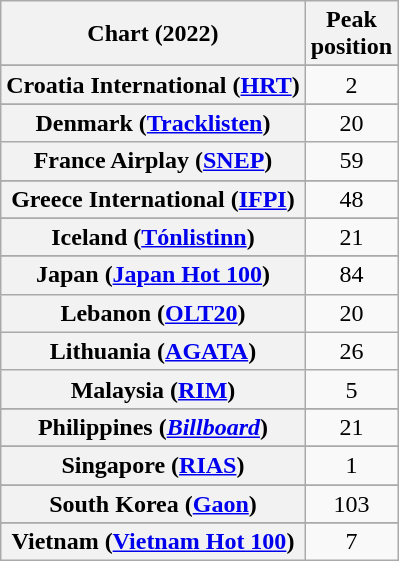<table class="wikitable sortable plainrowheaders" style="text-align:center">
<tr>
<th scope="col">Chart (2022)</th>
<th scope="col">Peak<br>position</th>
</tr>
<tr>
</tr>
<tr>
</tr>
<tr>
</tr>
<tr>
</tr>
<tr>
</tr>
<tr>
</tr>
<tr>
</tr>
<tr>
</tr>
<tr>
<th scope="row">Croatia International (<a href='#'>HRT</a>)</th>
<td>2</td>
</tr>
<tr>
</tr>
<tr>
<th scope="row">Denmark (<a href='#'>Tracklisten</a>)</th>
<td>20</td>
</tr>
<tr>
<th scope="row">France Airplay (<a href='#'>SNEP</a>)</th>
<td>59</td>
</tr>
<tr>
</tr>
<tr>
</tr>
<tr>
<th scope="row">Greece International (<a href='#'>IFPI</a>)</th>
<td>48</td>
</tr>
<tr>
</tr>
<tr>
<th scope="row">Iceland (<a href='#'>Tónlistinn</a>)</th>
<td>21</td>
</tr>
<tr>
</tr>
<tr>
<th scope="row">Japan (<a href='#'>Japan Hot 100</a>)</th>
<td>84</td>
</tr>
<tr>
<th scope="row">Lebanon (<a href='#'>OLT20</a>)</th>
<td>20</td>
</tr>
<tr>
<th scope="row">Lithuania (<a href='#'>AGATA</a>)</th>
<td>26</td>
</tr>
<tr>
<th scope="row">Malaysia (<a href='#'>RIM</a>)</th>
<td>5</td>
</tr>
<tr>
</tr>
<tr>
</tr>
<tr>
</tr>
<tr>
</tr>
<tr>
<th scope="row">Philippines (<em><a href='#'>Billboard</a></em>)</th>
<td>21</td>
</tr>
<tr>
</tr>
<tr>
</tr>
<tr>
</tr>
<tr>
</tr>
<tr>
<th scope="row">Singapore (<a href='#'>RIAS</a>)</th>
<td>1</td>
</tr>
<tr>
</tr>
<tr>
</tr>
<tr>
</tr>
<tr>
<th scope="row">South Korea (<a href='#'>Gaon</a>)</th>
<td>103</td>
</tr>
<tr>
</tr>
<tr>
</tr>
<tr>
</tr>
<tr>
</tr>
<tr>
</tr>
<tr>
</tr>
<tr>
</tr>
<tr>
</tr>
<tr>
</tr>
<tr>
<th scope="row">Vietnam (<a href='#'>Vietnam Hot 100</a>)</th>
<td>7</td>
</tr>
</table>
